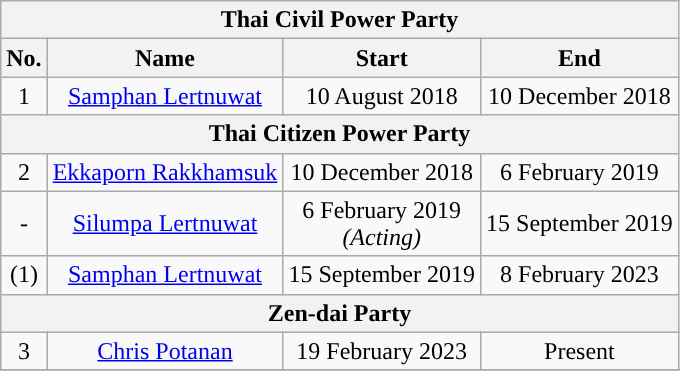<table class="wikitable" style="font-size:100%; text-align:center;">
<tr>
<th colspan = "4">Thai Civil Power Party</th>
</tr>
<tr>
<th>No.</th>
<th>Name</th>
<th>Start</th>
<th>End</th>
</tr>
<tr>
<td>1</td>
<td><a href='#'>Samphan Lertnuwat</a></td>
<td>10 August 2018</td>
<td>10 December 2018</td>
</tr>
<tr>
<th colspan = "4">Thai Citizen Power Party</th>
</tr>
<tr>
<td>2</td>
<td><a href='#'>Ekkaporn Rakkhamsuk</a></td>
<td>10 December 2018</td>
<td>6 February 2019</td>
</tr>
<tr>
<td>-</td>
<td><a href='#'>Silumpa Lertnuwat</a></td>
<td>6 February 2019 <br> <em>(Acting)</em></td>
<td>15 September 2019</td>
</tr>
<tr>
<td>(1)</td>
<td><a href='#'>Samphan Lertnuwat</a></td>
<td>15 September 2019</td>
<td>8 February 2023</td>
</tr>
<tr>
<th colspan = "4">Zen-dai Party</th>
</tr>
<tr>
<td>3</td>
<td><a href='#'>Chris Potanan</a></td>
<td>19 February 2023</td>
<td>Present</td>
</tr>
<tr>
</tr>
</table>
